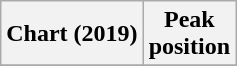<table class="wikitable plainrowheaders">
<tr>
<th>Chart (2019)</th>
<th>Peak<br>position</th>
</tr>
<tr>
</tr>
</table>
